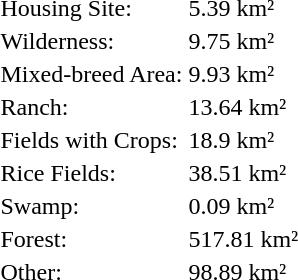<table class="toccolours">
<tr>
<td>Housing Site:</td>
<td>5.39 km²</td>
</tr>
<tr>
<td>Wilderness:</td>
<td>9.75 km²</td>
</tr>
<tr>
<td>Mixed-breed Area:</td>
<td>9.93 km²</td>
</tr>
<tr>
<td>Ranch:</td>
<td>13.64 km²</td>
</tr>
<tr>
<td>Fields with Crops:</td>
<td>18.9 km²</td>
</tr>
<tr>
<td>Rice Fields:</td>
<td>38.51 km²</td>
</tr>
<tr>
<td>Swamp:</td>
<td>0.09 km²</td>
</tr>
<tr>
<td>Forest:</td>
<td>517.81 km²</td>
</tr>
<tr>
<td>Other:</td>
<td>98.89 km²</td>
</tr>
</table>
